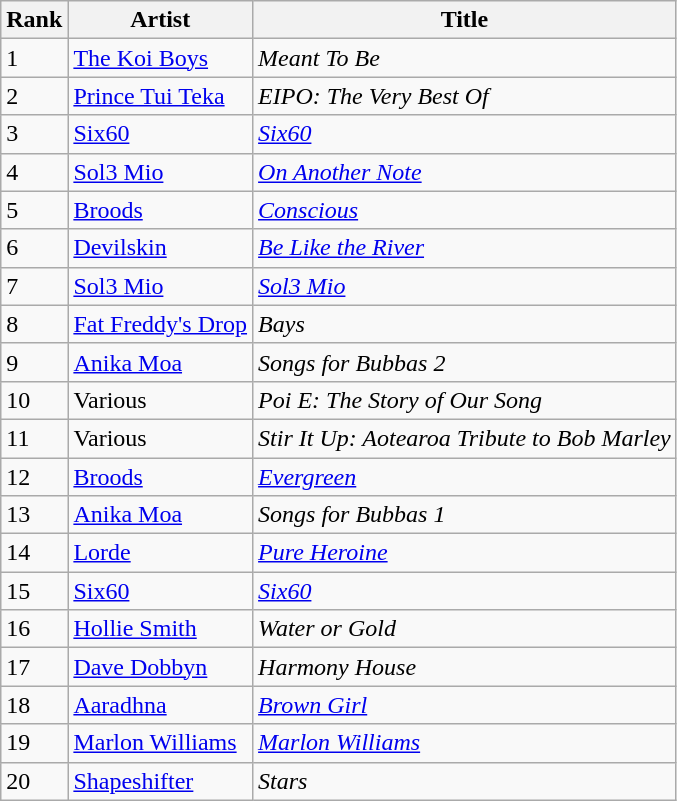<table class="wikitable sortable">
<tr>
<th>Rank</th>
<th>Artist</th>
<th>Title</th>
</tr>
<tr>
<td>1</td>
<td><a href='#'>The Koi Boys</a></td>
<td><em>Meant To Be</em></td>
</tr>
<tr>
<td>2</td>
<td><a href='#'>Prince Tui Teka</a></td>
<td><em>EIPO: The Very Best Of</em></td>
</tr>
<tr>
<td>3</td>
<td><a href='#'>Six60</a></td>
<td><em><a href='#'>Six60</a></em></td>
</tr>
<tr>
<td>4</td>
<td><a href='#'>Sol3 Mio</a></td>
<td><em><a href='#'>On Another Note</a></em></td>
</tr>
<tr>
<td>5</td>
<td><a href='#'>Broods</a></td>
<td><em><a href='#'>Conscious</a></em></td>
</tr>
<tr>
<td>6</td>
<td><a href='#'>Devilskin</a></td>
<td><em><a href='#'>Be Like the River</a></em></td>
</tr>
<tr>
<td>7</td>
<td><a href='#'>Sol3 Mio</a></td>
<td><em><a href='#'>Sol3 Mio</a></em></td>
</tr>
<tr>
<td>8</td>
<td><a href='#'>Fat Freddy's Drop</a></td>
<td><em>Bays</em></td>
</tr>
<tr>
<td>9</td>
<td><a href='#'>Anika Moa</a></td>
<td><em>Songs for Bubbas 2</em></td>
</tr>
<tr>
<td>10</td>
<td>Various</td>
<td><em>Poi E: The Story of Our Song</em></td>
</tr>
<tr>
<td>11</td>
<td>Various</td>
<td><em>Stir It Up: Aotearoa Tribute to Bob Marley</em></td>
</tr>
<tr>
<td>12</td>
<td><a href='#'>Broods</a></td>
<td><em><a href='#'>Evergreen</a></em></td>
</tr>
<tr>
<td>13</td>
<td><a href='#'>Anika Moa</a></td>
<td><em>Songs for Bubbas 1</em></td>
</tr>
<tr>
<td>14</td>
<td><a href='#'>Lorde</a></td>
<td><em><a href='#'>Pure Heroine</a></em></td>
</tr>
<tr>
<td>15</td>
<td><a href='#'>Six60</a></td>
<td><em><a href='#'>Six60</a></em></td>
</tr>
<tr>
<td>16</td>
<td><a href='#'>Hollie Smith</a></td>
<td><em>Water or Gold</em></td>
</tr>
<tr>
<td>17</td>
<td><a href='#'>Dave Dobbyn</a></td>
<td><em>Harmony House</em></td>
</tr>
<tr>
<td>18</td>
<td><a href='#'>Aaradhna</a></td>
<td><em><a href='#'>Brown Girl</a></em></td>
</tr>
<tr>
<td>19</td>
<td><a href='#'>Marlon Williams</a></td>
<td><em><a href='#'>Marlon Williams</a></em></td>
</tr>
<tr>
<td>20</td>
<td><a href='#'>Shapeshifter</a></td>
<td><em>Stars</em></td>
</tr>
</table>
